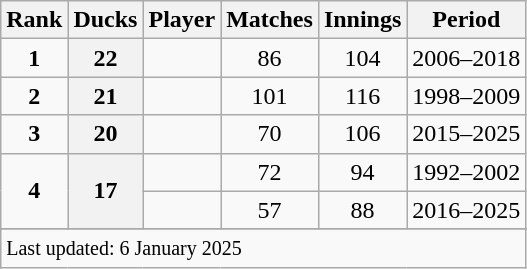<table class="wikitable plainrowheaders sortable">
<tr>
<th scope=col>Rank</th>
<th scope=col>Ducks</th>
<th scope=col>Player</th>
<th scope=col>Matches</th>
<th scope=col>Innings</th>
<th scope=col>Period</th>
</tr>
<tr>
<td align=center><strong>1</strong></td>
<th scope=row style=text-align:center;>22</th>
<td></td>
<td align=center>86</td>
<td align=center>104</td>
<td>2006–2018</td>
</tr>
<tr>
<td align=center><strong>2</strong></td>
<th scope=row style=text-align:center;>21</th>
<td></td>
<td align=center>101</td>
<td align=center>116</td>
<td>1998–2009</td>
</tr>
<tr>
<td align=center><strong>3</strong></td>
<th scope=row style=text-align:center;>20</th>
<td></td>
<td align=center>70</td>
<td align=center>106</td>
<td>2015–2025</td>
</tr>
<tr>
<td align=center rowspan=2><strong>4</strong></td>
<th scope=row style=text-align:center; rowspan=2>17</th>
<td></td>
<td align=center>72</td>
<td align=center>94</td>
<td>1992–2002</td>
</tr>
<tr>
<td align="center"></td>
<td align=center>57</td>
<td align=center>88</td>
<td>2016–2025</td>
</tr>
<tr>
</tr>
<tr class=sortbottom>
<td colspan=6><small>Last updated: 6 January 2025</small></td>
</tr>
</table>
